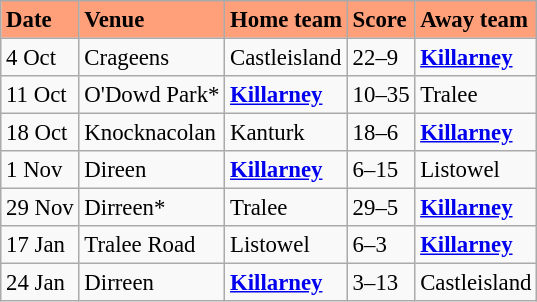<table class="wikitable" style=" float:left; margin:0.5em auto; font-size:95%">
<tr bgcolor="#FFA07A">
<td><strong>Date</strong></td>
<td><strong>Venue</strong></td>
<td><strong>Home team</strong></td>
<td><strong>Score</strong></td>
<td><strong>Away team</strong></td>
</tr>
<tr>
<td>4 Oct</td>
<td>Crageens</td>
<td>Castleisland</td>
<td>22–9</td>
<td><strong><a href='#'>Killarney</a></strong></td>
</tr>
<tr>
<td>11 Oct</td>
<td>O'Dowd Park*</td>
<td><strong><a href='#'>Killarney</a></strong></td>
<td>10–35</td>
<td>Tralee</td>
</tr>
<tr>
<td>18 Oct</td>
<td>Knocknacolan</td>
<td>Kanturk</td>
<td>18–6</td>
<td><strong><a href='#'>Killarney</a></strong></td>
</tr>
<tr>
<td>1 Nov</td>
<td>Direen</td>
<td><strong><a href='#'>Killarney</a></strong></td>
<td>6–15</td>
<td>Listowel</td>
</tr>
<tr>
<td>29 Nov</td>
<td>Dirreen*</td>
<td>Tralee</td>
<td>29–5</td>
<td><strong><a href='#'>Killarney</a></strong></td>
</tr>
<tr>
<td>17 Jan</td>
<td>Tralee Road</td>
<td>Listowel</td>
<td>6–3</td>
<td><strong><a href='#'>Killarney</a></strong></td>
</tr>
<tr>
<td>24 Jan</td>
<td>Dirreen</td>
<td><strong><a href='#'>Killarney</a></strong></td>
<td>3–13</td>
<td>Castleisland</td>
</tr>
</table>
